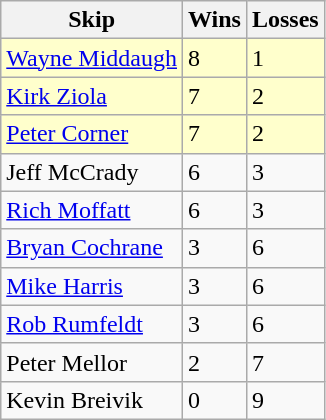<table class="wikitable">
<tr>
<th>Skip</th>
<th>Wins</th>
<th>Losses</th>
</tr>
<tr bgcolor=#ffffcc>
<td><a href='#'>Wayne Middaugh</a></td>
<td>8</td>
<td>1</td>
</tr>
<tr bgcolor=#ffffcc>
<td><a href='#'>Kirk Ziola</a></td>
<td>7</td>
<td>2</td>
</tr>
<tr bgcolor=#ffffcc>
<td><a href='#'>Peter Corner</a></td>
<td>7</td>
<td>2</td>
</tr>
<tr>
<td>Jeff McCrady</td>
<td>6</td>
<td>3</td>
</tr>
<tr>
<td><a href='#'>Rich Moffatt</a></td>
<td>6</td>
<td>3</td>
</tr>
<tr>
<td><a href='#'>Bryan Cochrane</a></td>
<td>3</td>
<td>6</td>
</tr>
<tr>
<td><a href='#'>Mike Harris</a></td>
<td>3</td>
<td>6</td>
</tr>
<tr>
<td><a href='#'>Rob Rumfeldt</a></td>
<td>3</td>
<td>6</td>
</tr>
<tr>
<td>Peter Mellor</td>
<td>2</td>
<td>7</td>
</tr>
<tr>
<td>Kevin Breivik</td>
<td>0</td>
<td>9</td>
</tr>
</table>
